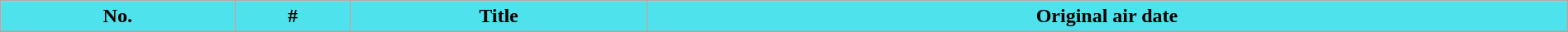<table class="wikitable plainrowheaders" style="width:100%">
<tr style="color:black">
<th style="background: #4EE2EC;">No.</th>
<th style="background: #4EE2EC;">#</th>
<th style="background: #4EE2EC;">Title</th>
<th style="background: #4EE2EC;">Original air date</th>
</tr>
<tr>
</tr>
</table>
